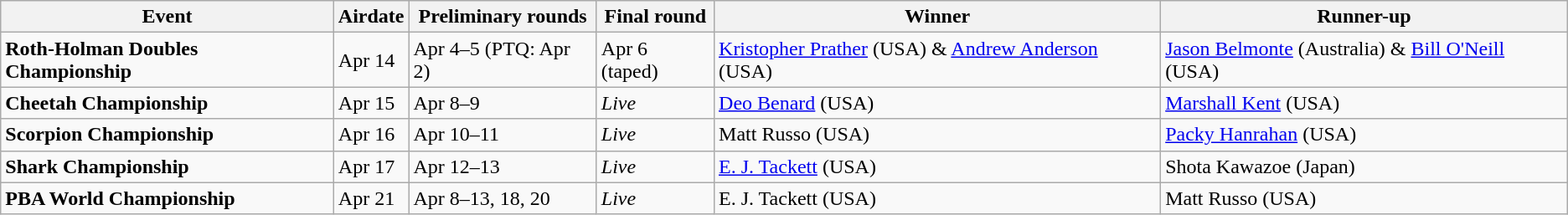<table class="wikitable">
<tr>
<th>Event</th>
<th>Airdate</th>
<th>Preliminary rounds</th>
<th>Final round</th>
<th>Winner</th>
<th>Runner-up</th>
</tr>
<tr>
<td><strong>Roth-Holman Doubles Championship</strong></td>
<td>Apr 14</td>
<td>Apr 4–5 (PTQ: Apr 2)</td>
<td>Apr 6 (taped)</td>
<td><a href='#'>Kristopher Prather</a> (USA) & <a href='#'>Andrew Anderson</a> (USA)</td>
<td><a href='#'>Jason Belmonte</a> (Australia) & <a href='#'>Bill O'Neill</a> (USA)</td>
</tr>
<tr>
<td><strong>Cheetah Championship</strong></td>
<td>Apr 15</td>
<td>Apr 8–9</td>
<td><em>Live</em></td>
<td><a href='#'>Deo Benard</a> (USA)</td>
<td><a href='#'>Marshall Kent</a> (USA)</td>
</tr>
<tr>
<td><strong>Scorpion Championship</strong></td>
<td>Apr 16</td>
<td>Apr 10–11</td>
<td><em>Live</em></td>
<td>Matt Russo (USA)</td>
<td><a href='#'>Packy Hanrahan</a> (USA)</td>
</tr>
<tr>
<td><strong>Shark Championship</strong></td>
<td>Apr 17</td>
<td>Apr 12–13</td>
<td><em>Live</em></td>
<td><a href='#'>E. J. Tackett</a> (USA)</td>
<td>Shota Kawazoe (Japan)</td>
</tr>
<tr>
<td><strong>PBA World Championship</strong></td>
<td>Apr 21</td>
<td>Apr 8–13, 18, 20</td>
<td><em>Live</em></td>
<td>E. J. Tackett (USA)</td>
<td>Matt Russo (USA)</td>
</tr>
</table>
